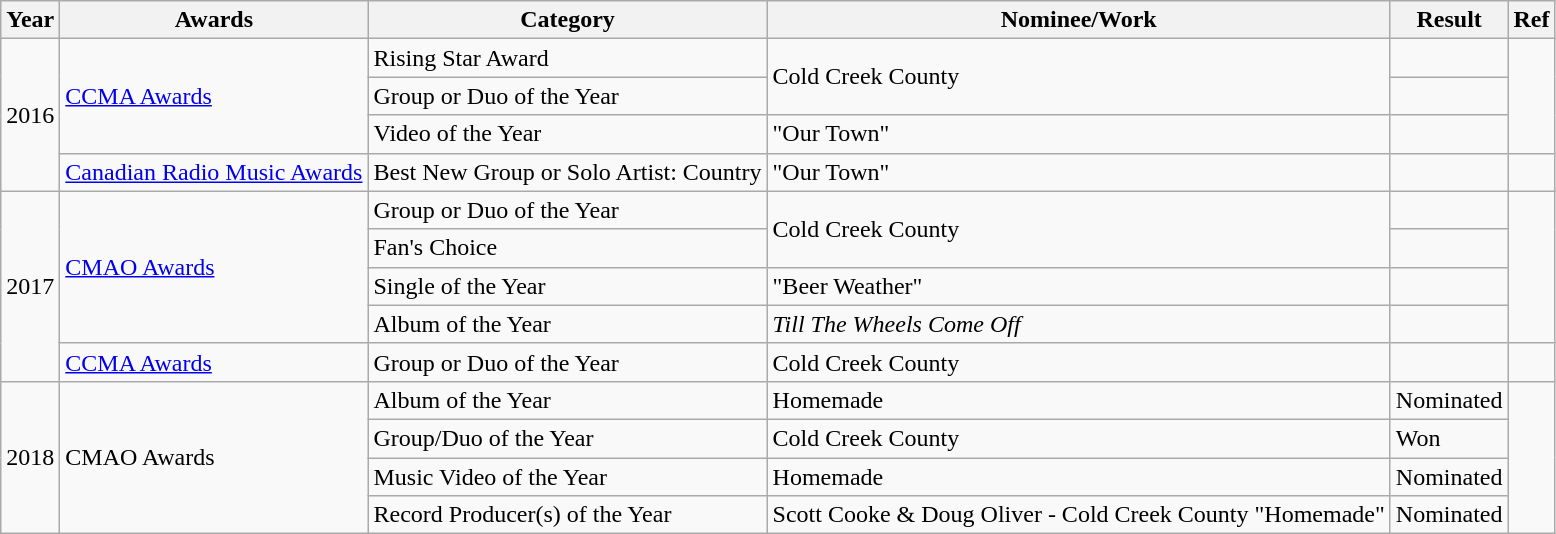<table class="wikitable">
<tr>
<th>Year</th>
<th>Awards</th>
<th>Category</th>
<th>Nominee/Work</th>
<th>Result</th>
<th>Ref</th>
</tr>
<tr>
<td rowspan=4>2016</td>
<td rowspan=3><a href='#'>CCMA Awards</a></td>
<td>Rising Star Award</td>
<td rowspan=2>Cold Creek County</td>
<td></td>
<td rowspan=3></td>
</tr>
<tr>
<td>Group or Duo of the Year</td>
<td></td>
</tr>
<tr>
<td>Video of the Year</td>
<td>"Our Town"</td>
<td></td>
</tr>
<tr>
<td><a href='#'>Canadian Radio Music Awards</a></td>
<td>Best New Group or Solo Artist: Country</td>
<td>"Our Town"</td>
<td></td>
<td></td>
</tr>
<tr>
<td rowspan=5>2017</td>
<td rowspan=4><a href='#'>CMAO Awards</a></td>
<td>Group or Duo of the Year</td>
<td rowspan=2>Cold Creek County</td>
<td></td>
<td rowspan=4></td>
</tr>
<tr>
<td>Fan's Choice</td>
<td></td>
</tr>
<tr>
<td>Single of the Year</td>
<td>"Beer Weather"</td>
<td></td>
</tr>
<tr>
<td>Album of the Year</td>
<td><em>Till The Wheels Come Off</em></td>
<td></td>
</tr>
<tr>
<td><a href='#'>CCMA Awards</a></td>
<td>Group or Duo of the Year</td>
<td>Cold Creek County</td>
<td></td>
<td></td>
</tr>
<tr>
<td rowspan="4">2018</td>
<td rowspan="4">CMAO Awards</td>
<td>Album of the Year</td>
<td>Homemade</td>
<td>Nominated</td>
<td rowspan="4"></td>
</tr>
<tr>
<td>Group/Duo of the Year</td>
<td>Cold Creek County</td>
<td>Won</td>
</tr>
<tr>
<td>Music Video of the Year</td>
<td>Homemade</td>
<td>Nominated</td>
</tr>
<tr>
<td>Record Producer(s) of the Year</td>
<td>Scott Cooke & Doug Oliver - Cold Creek County "Homemade"</td>
<td>Nominated</td>
</tr>
</table>
